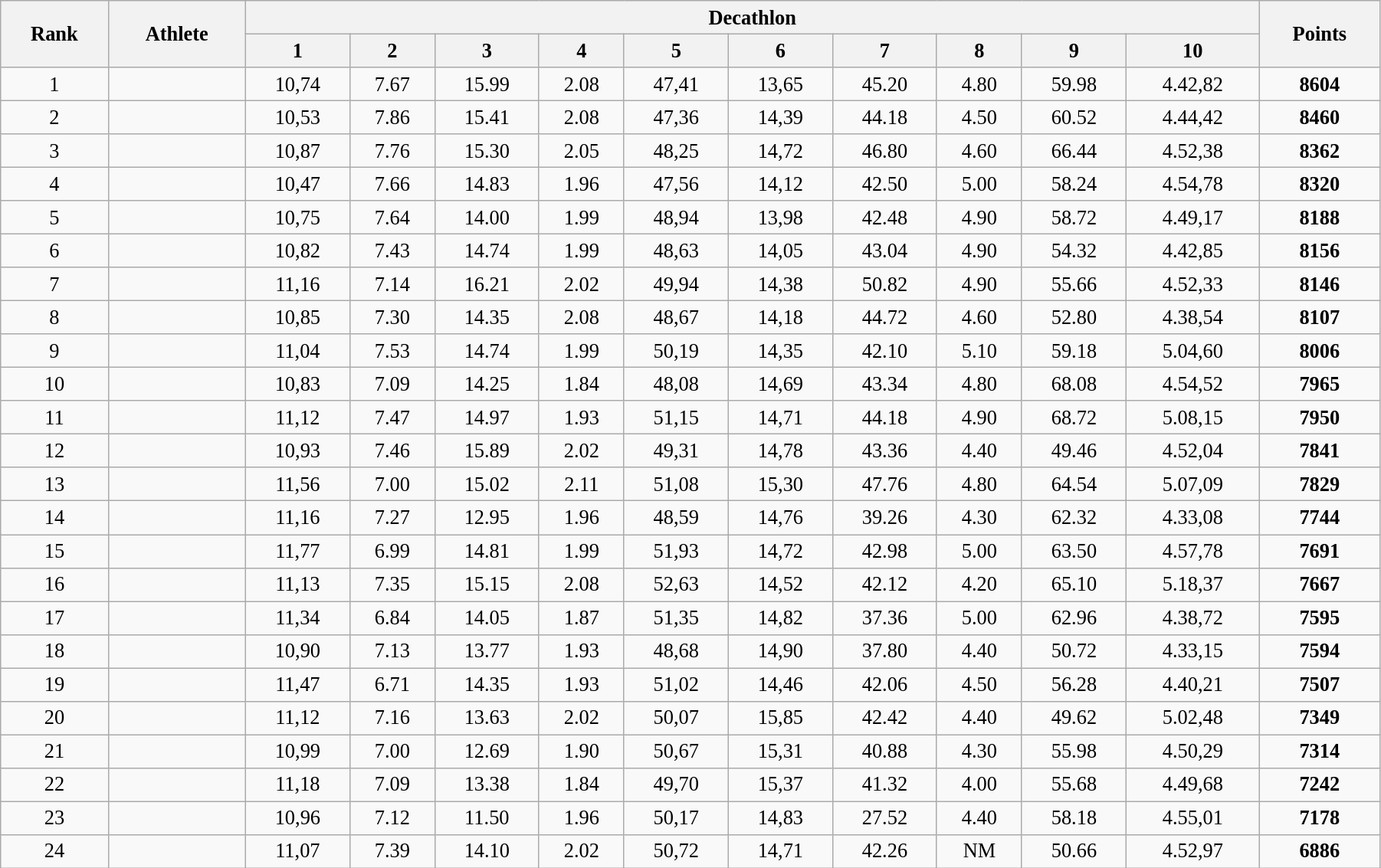<table class="wikitable" style=" text-align:center; font-size:110%;" width="95%">
<tr>
<th rowspan="2">Rank</th>
<th rowspan="2">Athlete</th>
<th colspan="10">Decathlon</th>
<th rowspan="2">Points</th>
</tr>
<tr>
<th>1</th>
<th>2</th>
<th>3</th>
<th>4</th>
<th>5</th>
<th>6</th>
<th>7</th>
<th>8</th>
<th>9</th>
<th>10</th>
</tr>
<tr>
<td>1</td>
<td align=left></td>
<td>10,74</td>
<td>7.67</td>
<td>15.99</td>
<td>2.08</td>
<td>47,41</td>
<td>13,65</td>
<td>45.20</td>
<td>4.80</td>
<td>59.98</td>
<td>4.42,82</td>
<td><strong>8604</strong></td>
</tr>
<tr>
<td>2</td>
<td align=left></td>
<td>10,53</td>
<td>7.86</td>
<td>15.41</td>
<td>2.08</td>
<td>47,36</td>
<td>14,39</td>
<td>44.18</td>
<td>4.50</td>
<td>60.52</td>
<td>4.44,42</td>
<td><strong>8460</strong></td>
</tr>
<tr>
<td>3</td>
<td align=left></td>
<td>10,87</td>
<td>7.76</td>
<td>15.30</td>
<td>2.05</td>
<td>48,25</td>
<td>14,72</td>
<td>46.80</td>
<td>4.60</td>
<td>66.44</td>
<td>4.52,38</td>
<td><strong>8362</strong></td>
</tr>
<tr>
<td>4</td>
<td align=left></td>
<td>10,47</td>
<td>7.66</td>
<td>14.83</td>
<td>1.96</td>
<td>47,56</td>
<td>14,12</td>
<td>42.50</td>
<td>5.00</td>
<td>58.24</td>
<td>4.54,78</td>
<td><strong>8320</strong></td>
</tr>
<tr>
<td>5</td>
<td align=left></td>
<td>10,75</td>
<td>7.64</td>
<td>14.00</td>
<td>1.99</td>
<td>48,94</td>
<td>13,98</td>
<td>42.48</td>
<td>4.90</td>
<td>58.72</td>
<td>4.49,17</td>
<td><strong>8188</strong></td>
</tr>
<tr>
<td>6</td>
<td align=left></td>
<td>10,82</td>
<td>7.43</td>
<td>14.74</td>
<td>1.99</td>
<td>48,63</td>
<td>14,05</td>
<td>43.04</td>
<td>4.90</td>
<td>54.32</td>
<td>4.42,85</td>
<td><strong>8156</strong></td>
</tr>
<tr>
<td>7</td>
<td align=left></td>
<td>11,16</td>
<td>7.14</td>
<td>16.21</td>
<td>2.02</td>
<td>49,94</td>
<td>14,38</td>
<td>50.82</td>
<td>4.90</td>
<td>55.66</td>
<td>4.52,33</td>
<td><strong>8146</strong></td>
</tr>
<tr>
<td>8</td>
<td align=left></td>
<td>10,85</td>
<td>7.30</td>
<td>14.35</td>
<td>2.08</td>
<td>48,67</td>
<td>14,18</td>
<td>44.72</td>
<td>4.60</td>
<td>52.80</td>
<td>4.38,54</td>
<td><strong>8107</strong></td>
</tr>
<tr>
<td>9</td>
<td align=left></td>
<td>11,04</td>
<td>7.53</td>
<td>14.74</td>
<td>1.99</td>
<td>50,19</td>
<td>14,35</td>
<td>42.10</td>
<td>5.10</td>
<td>59.18</td>
<td>5.04,60</td>
<td><strong>8006</strong></td>
</tr>
<tr>
<td>10</td>
<td align=left></td>
<td>10,83</td>
<td>7.09</td>
<td>14.25</td>
<td>1.84</td>
<td>48,08</td>
<td>14,69</td>
<td>43.34</td>
<td>4.80</td>
<td>68.08</td>
<td>4.54,52</td>
<td><strong>7965</strong></td>
</tr>
<tr>
<td>11</td>
<td align=left></td>
<td>11,12</td>
<td>7.47</td>
<td>14.97</td>
<td>1.93</td>
<td>51,15</td>
<td>14,71</td>
<td>44.18</td>
<td>4.90</td>
<td>68.72</td>
<td>5.08,15</td>
<td><strong>7950</strong></td>
</tr>
<tr>
<td>12</td>
<td align=left></td>
<td>10,93</td>
<td>7.46</td>
<td>15.89</td>
<td>2.02</td>
<td>49,31</td>
<td>14,78</td>
<td>43.36</td>
<td>4.40</td>
<td>49.46</td>
<td>4.52,04</td>
<td><strong>7841</strong></td>
</tr>
<tr>
<td>13</td>
<td align=left></td>
<td>11,56</td>
<td>7.00</td>
<td>15.02</td>
<td>2.11</td>
<td>51,08</td>
<td>15,30</td>
<td>47.76</td>
<td>4.80</td>
<td>64.54</td>
<td>5.07,09</td>
<td><strong>7829</strong></td>
</tr>
<tr>
<td>14</td>
<td align=left></td>
<td>11,16</td>
<td>7.27</td>
<td>12.95</td>
<td>1.96</td>
<td>48,59</td>
<td>14,76</td>
<td>39.26</td>
<td>4.30</td>
<td>62.32</td>
<td>4.33,08</td>
<td><strong>7744</strong></td>
</tr>
<tr>
<td>15</td>
<td align=left></td>
<td>11,77</td>
<td>6.99</td>
<td>14.81</td>
<td>1.99</td>
<td>51,93</td>
<td>14,72</td>
<td>42.98</td>
<td>5.00</td>
<td>63.50</td>
<td>4.57,78</td>
<td><strong>7691</strong></td>
</tr>
<tr>
<td>16</td>
<td align=left></td>
<td>11,13</td>
<td>7.35</td>
<td>15.15</td>
<td>2.08</td>
<td>52,63</td>
<td>14,52</td>
<td>42.12</td>
<td>4.20</td>
<td>65.10</td>
<td>5.18,37</td>
<td><strong>7667</strong></td>
</tr>
<tr>
<td>17</td>
<td align=left></td>
<td>11,34</td>
<td>6.84</td>
<td>14.05</td>
<td>1.87</td>
<td>51,35</td>
<td>14,82</td>
<td>37.36</td>
<td>5.00</td>
<td>62.96</td>
<td>4.38,72</td>
<td><strong>7595</strong></td>
</tr>
<tr>
<td>18</td>
<td align=left></td>
<td>10,90</td>
<td>7.13</td>
<td>13.77</td>
<td>1.93</td>
<td>48,68</td>
<td>14,90</td>
<td>37.80</td>
<td>4.40</td>
<td>50.72</td>
<td>4.33,15</td>
<td><strong>7594</strong></td>
</tr>
<tr>
<td>19</td>
<td align=left></td>
<td>11,47</td>
<td>6.71</td>
<td>14.35</td>
<td>1.93</td>
<td>51,02</td>
<td>14,46</td>
<td>42.06</td>
<td>4.50</td>
<td>56.28</td>
<td>4.40,21</td>
<td><strong>7507</strong></td>
</tr>
<tr>
<td>20</td>
<td align=left></td>
<td>11,12</td>
<td>7.16</td>
<td>13.63</td>
<td>2.02</td>
<td>50,07</td>
<td>15,85</td>
<td>42.42</td>
<td>4.40</td>
<td>49.62</td>
<td>5.02,48</td>
<td><strong>7349</strong></td>
</tr>
<tr>
<td>21</td>
<td align=left></td>
<td>10,99</td>
<td>7.00</td>
<td>12.69</td>
<td>1.90</td>
<td>50,67</td>
<td>15,31</td>
<td>40.88</td>
<td>4.30</td>
<td>55.98</td>
<td>4.50,29</td>
<td><strong>7314</strong></td>
</tr>
<tr>
<td>22</td>
<td align=left></td>
<td>11,18</td>
<td>7.09</td>
<td>13.38</td>
<td>1.84</td>
<td>49,70</td>
<td>15,37</td>
<td>41.32</td>
<td>4.00</td>
<td>55.68</td>
<td>4.49,68</td>
<td><strong>7242</strong></td>
</tr>
<tr>
<td>23</td>
<td align=left></td>
<td>10,96</td>
<td>7.12</td>
<td>11.50</td>
<td>1.96</td>
<td>50,17</td>
<td>14,83</td>
<td>27.52</td>
<td>4.40</td>
<td>58.18</td>
<td>4.55,01</td>
<td><strong>7178</strong></td>
</tr>
<tr>
<td>24</td>
<td align=left></td>
<td>11,07</td>
<td>7.39</td>
<td>14.10</td>
<td>2.02</td>
<td>50,72</td>
<td>14,71</td>
<td>42.26</td>
<td>NM</td>
<td>50.66</td>
<td>4.52,97</td>
<td><strong>6886</strong></td>
</tr>
</table>
